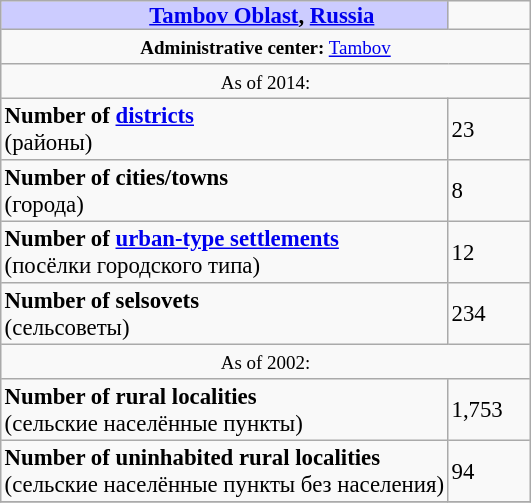<table border=1 align="right" cellpadding=2 cellspacing=0 style="margin: 0 0 1em 1em; background: #f9f9f9; border: 1px #aaa solid; border-collapse: collapse; font-size: 95%;">
<tr>
<th bgcolor="#ccccff" style="padding:0 0 0 50px;"><a href='#'>Tambov Oblast</a>, <a href='#'>Russia</a></th>
<td width="50px"></td>
</tr>
<tr>
<td colspan=2 align="center"><small><strong>Administrative center:</strong> <a href='#'>Tambov</a></small></td>
</tr>
<tr>
<td colspan=2 align="center"><small>As of 2014:</small></td>
</tr>
<tr>
<td><strong>Number of <a href='#'>districts</a></strong><br>(районы)</td>
<td>23</td>
</tr>
<tr>
<td><strong>Number of cities/towns</strong><br>(города)</td>
<td>8</td>
</tr>
<tr>
<td><strong>Number of <a href='#'>urban-type settlements</a></strong><br>(посёлки городского типа)</td>
<td>12</td>
</tr>
<tr>
<td><strong>Number of selsovets</strong><br>(сельсоветы)</td>
<td>234</td>
</tr>
<tr>
<td colspan=2 align="center"><small>As of 2002:</small></td>
</tr>
<tr>
<td><strong>Number of rural localities</strong><br>(сельские населённые пункты)</td>
<td>1,753</td>
</tr>
<tr>
<td><strong>Number of uninhabited rural localities</strong><br>(сельские населённые пункты без населения)</td>
<td>94</td>
</tr>
<tr>
</tr>
</table>
